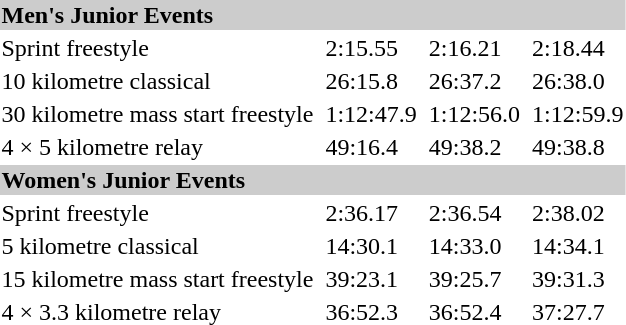<table>
<tr style="background:#ccc;">
<td colspan=7><strong>Men's Junior Events</strong></td>
</tr>
<tr>
<td>Sprint freestyle</td>
<td></td>
<td>2:15.55</td>
<td></td>
<td>2:16.21</td>
<td></td>
<td>2:18.44</td>
</tr>
<tr>
<td>10 kilometre classical</td>
<td></td>
<td>26:15.8</td>
<td></td>
<td>26:37.2</td>
<td></td>
<td>26:38.0</td>
</tr>
<tr>
<td>30 kilometre mass start freestyle</td>
<td></td>
<td>1:12:47.9</td>
<td></td>
<td>1:12:56.0</td>
<td></td>
<td>1:12:59.9</td>
</tr>
<tr>
<td>4 × 5 kilometre relay</td>
<td></td>
<td>49:16.4</td>
<td></td>
<td>49:38.2</td>
<td></td>
<td>49:38.8</td>
</tr>
<tr style="background:#ccc;">
<td colspan=7><strong>Women's Junior Events</strong></td>
</tr>
<tr>
<td>Sprint freestyle</td>
<td></td>
<td>2:36.17</td>
<td></td>
<td>2:36.54</td>
<td></td>
<td>2:38.02</td>
</tr>
<tr>
<td>5 kilometre classical</td>
<td></td>
<td>14:30.1</td>
<td></td>
<td>14:33.0</td>
<td></td>
<td>14:34.1</td>
</tr>
<tr>
<td>15 kilometre mass start freestyle</td>
<td></td>
<td>39:23.1</td>
<td></td>
<td>39:25.7</td>
<td></td>
<td>39:31.3</td>
</tr>
<tr>
<td>4 × 3.3 kilometre relay</td>
<td></td>
<td>36:52.3</td>
<td></td>
<td>36:52.4</td>
<td></td>
<td>37:27.7</td>
</tr>
</table>
